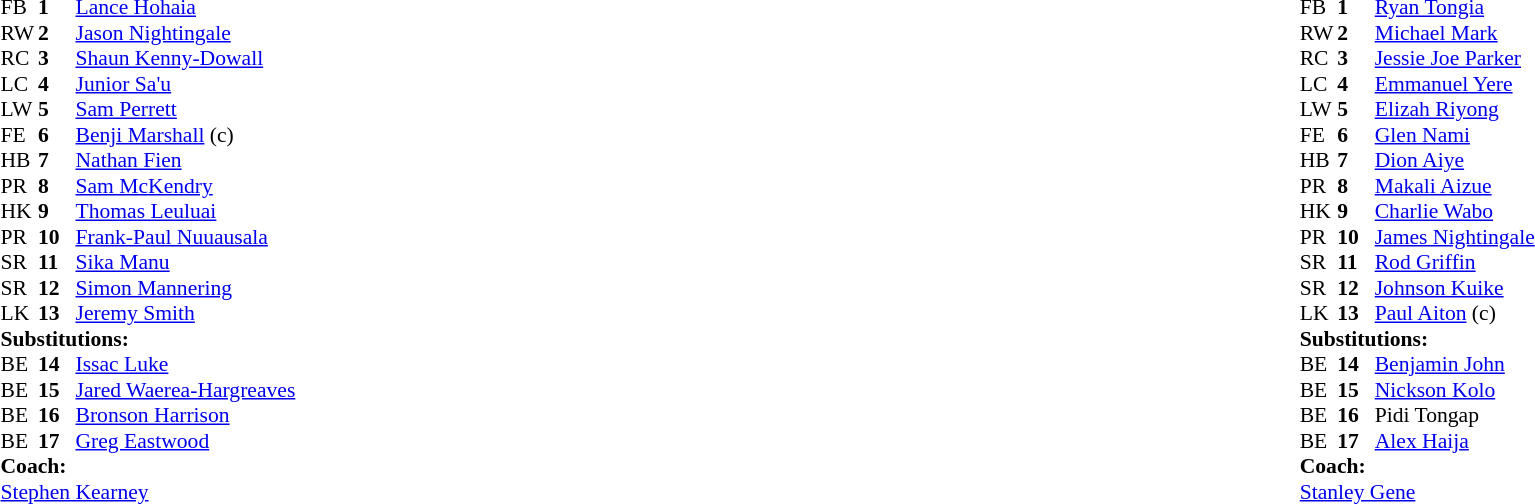<table width="100%">
<tr>
<td valign="top" width="50%"><br><table style="font-size: 90%" cellspacing="0" cellpadding="0">
<tr>
<th width="25"></th>
<th width="25"></th>
</tr>
<tr>
<td>FB</td>
<td><strong>1</strong></td>
<td><a href='#'>Lance Hohaia</a></td>
</tr>
<tr>
<td>RW</td>
<td><strong>2</strong></td>
<td><a href='#'>Jason Nightingale</a></td>
</tr>
<tr>
<td>RC</td>
<td><strong>3</strong></td>
<td><a href='#'>Shaun Kenny-Dowall</a></td>
</tr>
<tr>
<td>LC</td>
<td><strong>4</strong></td>
<td><a href='#'>Junior Sa'u</a></td>
</tr>
<tr>
<td>LW</td>
<td><strong>5</strong></td>
<td><a href='#'>Sam Perrett</a></td>
</tr>
<tr>
<td>FE</td>
<td><strong>6</strong></td>
<td><a href='#'>Benji Marshall</a> (c)</td>
</tr>
<tr>
<td>HB</td>
<td><strong>7</strong></td>
<td><a href='#'>Nathan Fien</a></td>
</tr>
<tr>
<td>PR</td>
<td><strong>8</strong></td>
<td><a href='#'>Sam McKendry</a></td>
</tr>
<tr>
<td>HK</td>
<td><strong>9</strong></td>
<td><a href='#'>Thomas Leuluai</a></td>
</tr>
<tr>
<td>PR</td>
<td><strong>10</strong></td>
<td><a href='#'>Frank-Paul Nuuausala</a></td>
</tr>
<tr>
<td>SR</td>
<td><strong>11</strong></td>
<td><a href='#'>Sika Manu</a></td>
</tr>
<tr>
<td>SR</td>
<td><strong>12</strong></td>
<td><a href='#'>Simon Mannering</a></td>
</tr>
<tr>
<td>LK</td>
<td><strong>13</strong></td>
<td><a href='#'>Jeremy Smith</a></td>
</tr>
<tr>
<td colspan=3><strong>Substitutions:</strong></td>
</tr>
<tr>
<td>BE</td>
<td><strong>14</strong></td>
<td><a href='#'>Issac Luke</a></td>
</tr>
<tr>
<td>BE</td>
<td><strong>15</strong></td>
<td><a href='#'>Jared Waerea-Hargreaves</a></td>
</tr>
<tr>
<td>BE</td>
<td><strong>16</strong></td>
<td><a href='#'>Bronson Harrison</a></td>
</tr>
<tr |>
<td>BE</td>
<td><strong>17</strong></td>
<td><a href='#'>Greg Eastwood</a></td>
</tr>
<tr>
<td colspan=3><strong>Coach:</strong></td>
</tr>
<tr>
<td colspan="4"><a href='#'>Stephen Kearney</a></td>
</tr>
</table>
</td>
<td valign="top" width="50%"><br><table style="font-size: 90%" cellspacing="0" cellpadding="0" align="center">
<tr>
<th width="25"></th>
<th width="25"></th>
</tr>
<tr>
<td>FB</td>
<td><strong>1</strong></td>
<td><a href='#'>Ryan Tongia</a></td>
</tr>
<tr>
<td>RW</td>
<td><strong>2</strong></td>
<td><a href='#'>Michael Mark</a></td>
</tr>
<tr>
<td>RC</td>
<td><strong>3</strong></td>
<td><a href='#'>Jessie Joe Parker</a></td>
</tr>
<tr>
<td>LC</td>
<td><strong>4</strong></td>
<td><a href='#'>Emmanuel Yere</a></td>
</tr>
<tr>
<td>LW</td>
<td><strong>5</strong></td>
<td><a href='#'>Elizah Riyong</a></td>
</tr>
<tr>
<td>FE</td>
<td><strong>6</strong></td>
<td><a href='#'>Glen Nami</a></td>
</tr>
<tr>
<td>HB</td>
<td><strong>7</strong></td>
<td><a href='#'>Dion Aiye</a></td>
</tr>
<tr>
<td>PR</td>
<td><strong>8</strong></td>
<td><a href='#'>Makali Aizue</a></td>
</tr>
<tr |>
<td>HK</td>
<td><strong>9</strong></td>
<td><a href='#'>Charlie Wabo</a></td>
</tr>
<tr>
<td>PR</td>
<td><strong>10</strong></td>
<td><a href='#'>James Nightingale</a></td>
</tr>
<tr>
<td>SR</td>
<td><strong>11</strong></td>
<td><a href='#'>Rod Griffin</a></td>
</tr>
<tr>
<td>SR</td>
<td><strong>12</strong></td>
<td><a href='#'>Johnson Kuike</a></td>
</tr>
<tr>
<td>LK</td>
<td><strong>13</strong></td>
<td><a href='#'>Paul Aiton</a> (c)</td>
</tr>
<tr>
<td colspan=3><strong>Substitutions:</strong></td>
</tr>
<tr>
<td>BE</td>
<td><strong>14</strong></td>
<td><a href='#'>Benjamin John</a></td>
</tr>
<tr>
<td>BE</td>
<td><strong>15</strong></td>
<td><a href='#'>Nickson Kolo</a></td>
</tr>
<tr>
<td>BE</td>
<td><strong>16</strong></td>
<td>Pidi Tongap</td>
</tr>
<tr |>
<td>BE</td>
<td><strong>17</strong></td>
<td><a href='#'>Alex Haija</a></td>
</tr>
<tr>
<td colspan=3><strong>Coach:</strong></td>
</tr>
<tr>
<td colspan="4"><a href='#'>Stanley Gene</a></td>
</tr>
</table>
</td>
</tr>
</table>
